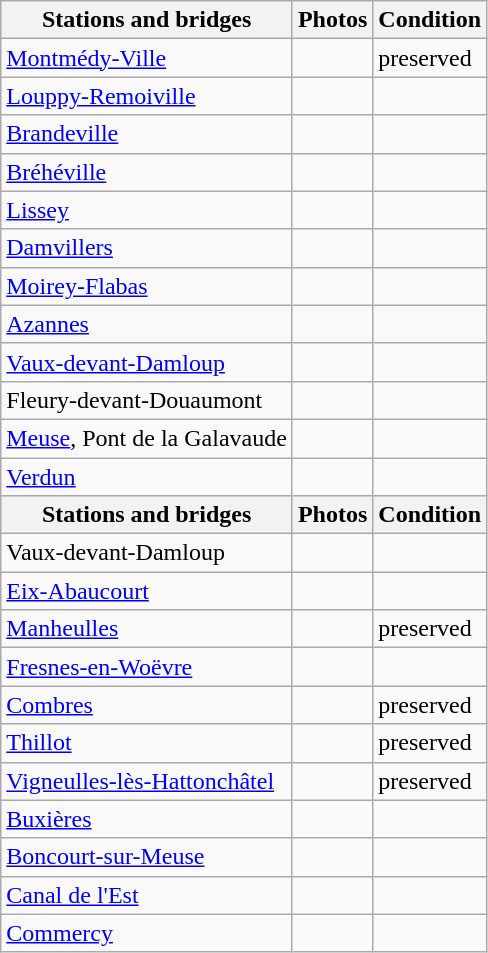<table class="wikitable">
<tr>
<th>Stations and bridges</th>
<th>Photos</th>
<th>Condition</th>
</tr>
<tr>
<td><a href='#'>Montmédy-Ville</a></td>
<td></td>
<td>preserved</td>
</tr>
<tr>
<td><a href='#'>Louppy-Remoiville</a></td>
<td></td>
<td></td>
</tr>
<tr>
<td><a href='#'>Brandeville</a></td>
<td></td>
<td></td>
</tr>
<tr>
<td><a href='#'>Bréhéville</a></td>
<td></td>
<td></td>
</tr>
<tr>
<td><a href='#'>Lissey</a></td>
<td></td>
<td></td>
</tr>
<tr>
<td><a href='#'>Damvillers</a></td>
<td></td>
<td></td>
</tr>
<tr>
<td><a href='#'>Moirey-Flabas</a></td>
<td></td>
<td></td>
</tr>
<tr>
<td><a href='#'>Azannes</a></td>
<td></td>
<td></td>
</tr>
<tr>
<td><a href='#'>Vaux-devant-Damloup</a></td>
<td></td>
<td></td>
</tr>
<tr>
<td>Fleury-devant-Douaumont</td>
<td></td>
<td></td>
</tr>
<tr>
<td><a href='#'>Meuse</a>, Pont de la Galavaude</td>
<td></td>
<td></td>
</tr>
<tr>
<td><a href='#'>Verdun</a></td>
<td></td>
<td></td>
</tr>
<tr>
<th>Stations and bridges</th>
<th>Photos</th>
<th>Condition</th>
</tr>
<tr>
<td>Vaux-devant-Damloup</td>
<td></td>
<td></td>
</tr>
<tr>
<td><a href='#'>Eix-Abaucourt</a></td>
<td></td>
<td></td>
</tr>
<tr>
<td><a href='#'>Manheulles</a></td>
<td></td>
<td>preserved</td>
</tr>
<tr>
<td><a href='#'>Fresnes-en-Woëvre</a></td>
<td></td>
<td></td>
</tr>
<tr>
<td><a href='#'>Combres</a></td>
<td></td>
<td>preserved</td>
</tr>
<tr>
<td><a href='#'>Thillot</a></td>
<td></td>
<td>preserved</td>
</tr>
<tr>
<td><a href='#'>Vigneulles-lès-Hattonchâtel</a></td>
<td></td>
<td>preserved</td>
</tr>
<tr>
<td><a href='#'>Buxières</a></td>
<td></td>
<td></td>
</tr>
<tr>
<td><a href='#'>Boncourt-sur-Meuse</a></td>
<td></td>
<td></td>
</tr>
<tr>
<td><a href='#'>Canal de l'Est</a></td>
<td></td>
<td></td>
</tr>
<tr>
<td><a href='#'>Commercy</a></td>
<td></td>
<td></td>
</tr>
</table>
